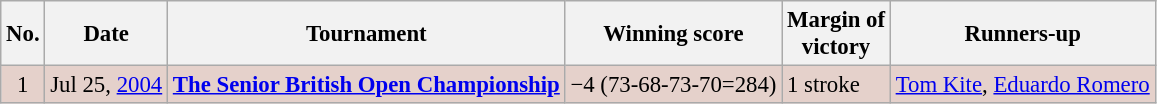<table class="wikitable" style="font-size:95%;">
<tr>
<th>No.</th>
<th>Date</th>
<th>Tournament</th>
<th>Winning score</th>
<th>Margin of<br>victory</th>
<th>Runners-up</th>
</tr>
<tr style="background:#e5d1cb;">
<td align=center>1</td>
<td align=right>Jul 25, <a href='#'>2004</a></td>
<td><strong><a href='#'>The Senior British Open Championship</a></strong></td>
<td>−4 (73-68-73-70=284)</td>
<td>1 stroke</td>
<td> <a href='#'>Tom Kite</a>,  <a href='#'>Eduardo Romero</a></td>
</tr>
</table>
